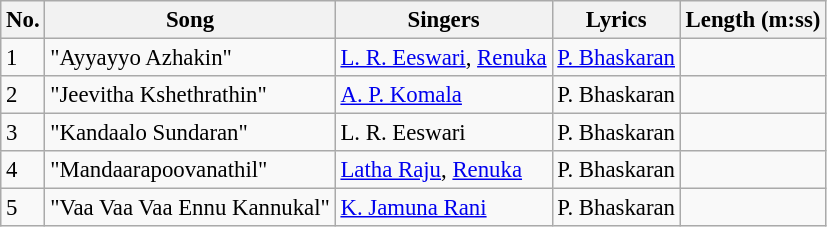<table class="wikitable" style="font-size:95%;">
<tr>
<th>No.</th>
<th>Song</th>
<th>Singers</th>
<th>Lyrics</th>
<th>Length (m:ss)</th>
</tr>
<tr>
<td>1</td>
<td>"Ayyayyo Azhakin"</td>
<td><a href='#'>L. R. Eeswari</a>, <a href='#'>Renuka</a></td>
<td><a href='#'>P. Bhaskaran</a></td>
<td></td>
</tr>
<tr>
<td>2</td>
<td>"Jeevitha Kshethrathin"</td>
<td><a href='#'>A. P. Komala</a></td>
<td>P. Bhaskaran</td>
<td></td>
</tr>
<tr>
<td>3</td>
<td>"Kandaalo Sundaran"</td>
<td>L. R. Eeswari</td>
<td>P. Bhaskaran</td>
<td></td>
</tr>
<tr>
<td>4</td>
<td>"Mandaarapoovanathil"</td>
<td><a href='#'>Latha Raju</a>, <a href='#'>Renuka</a></td>
<td>P. Bhaskaran</td>
<td></td>
</tr>
<tr>
<td>5</td>
<td>"Vaa Vaa Vaa Ennu Kannukal"</td>
<td><a href='#'>K. Jamuna Rani</a></td>
<td>P. Bhaskaran</td>
<td></td>
</tr>
</table>
